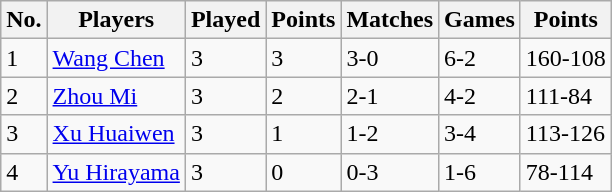<table class=wikitable style="margin:auto;">
<tr>
<th>No.</th>
<th>Players</th>
<th>Played</th>
<th>Points</th>
<th>Matches</th>
<th>Games</th>
<th>Points</th>
</tr>
<tr>
<td>1</td>
<td> <a href='#'>Wang Chen</a></td>
<td>3</td>
<td>3</td>
<td>3-0</td>
<td>6-2</td>
<td>160-108</td>
</tr>
<tr>
<td>2</td>
<td> <a href='#'>Zhou Mi</a></td>
<td>3</td>
<td>2</td>
<td>2-1</td>
<td>4-2</td>
<td>111-84</td>
</tr>
<tr>
<td>3</td>
<td> <a href='#'>Xu Huaiwen</a></td>
<td>3</td>
<td>1</td>
<td>1-2</td>
<td>3-4</td>
<td>113-126</td>
</tr>
<tr>
<td>4</td>
<td> <a href='#'>Yu Hirayama</a></td>
<td>3</td>
<td>0</td>
<td>0-3</td>
<td>1-6</td>
<td>78-114</td>
</tr>
</table>
